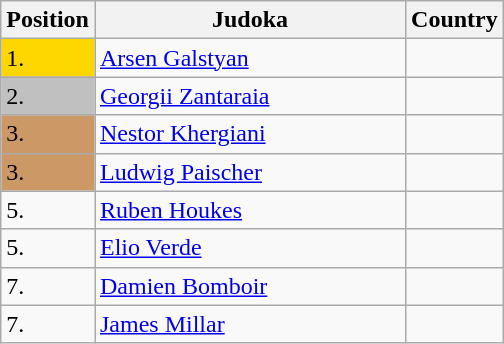<table class=wikitable>
<tr>
<th width=10>Position</th>
<th width=200>Judoka</th>
<th>Country</th>
</tr>
<tr>
<td bgcolor=gold>1.</td>
<td><a href='#'>Arsen Galstyan</a></td>
<td></td>
</tr>
<tr>
<td bgcolor="silver">2.</td>
<td><a href='#'>Georgii Zantaraia</a></td>
<td></td>
</tr>
<tr>
<td bgcolor="CC9966">3.</td>
<td><a href='#'>Nestor Khergiani</a></td>
<td></td>
</tr>
<tr>
<td bgcolor="CC9966">3.</td>
<td><a href='#'>Ludwig Paischer</a></td>
<td></td>
</tr>
<tr>
<td>5.</td>
<td><a href='#'>Ruben Houkes</a></td>
<td></td>
</tr>
<tr>
<td>5.</td>
<td><a href='#'>Elio Verde</a></td>
<td></td>
</tr>
<tr>
<td>7.</td>
<td><a href='#'>Damien Bomboir</a></td>
<td></td>
</tr>
<tr>
<td>7.</td>
<td><a href='#'>James Millar</a></td>
<td></td>
</tr>
</table>
